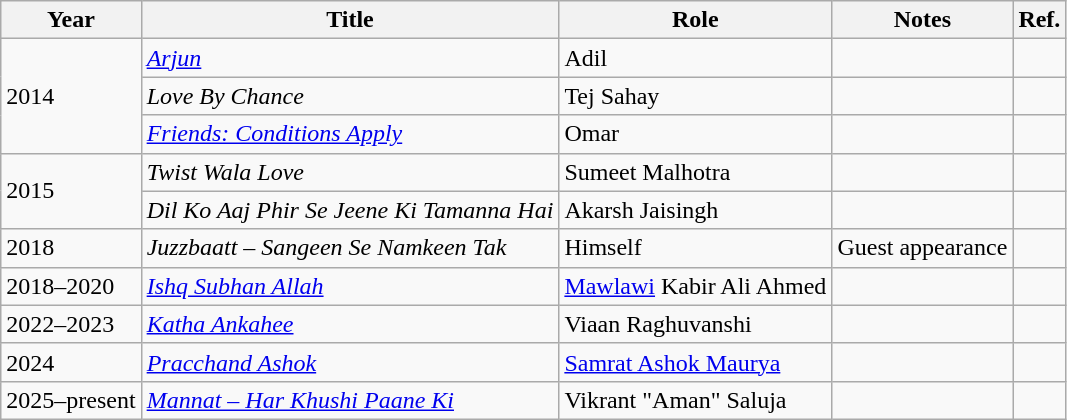<table class="wikitable sortable">
<tr>
<th>Year</th>
<th>Title</th>
<th>Role</th>
<th class="unsortable">Notes</th>
<th class="unsortable">Ref.</th>
</tr>
<tr>
<td rowspan = "3">2014</td>
<td><em><a href='#'> Arjun</a></em></td>
<td>Adil</td>
<td></td>
<td></td>
</tr>
<tr>
<td><em>Love By Chance</em></td>
<td>Tej Sahay</td>
<td></td>
<td></td>
</tr>
<tr>
<td><em><a href='#'>Friends: Conditions Apply</a></em></td>
<td>Omar</td>
<td></td>
<td></td>
</tr>
<tr>
<td rowspan = "2">2015</td>
<td><em>Twist Wala Love</em></td>
<td>Sumeet Malhotra</td>
<td></td>
<td></td>
</tr>
<tr>
<td><em>Dil Ko Aaj Phir Se Jeene Ki Tamanna Hai</em></td>
<td>Akarsh Jaisingh</td>
<td></td>
<td></td>
</tr>
<tr>
<td>2018</td>
<td><em>Juzzbaatt – Sangeen Se Namkeen Tak</em></td>
<td>Himself</td>
<td>Guest appearance</td>
<td></td>
</tr>
<tr>
<td>2018–2020</td>
<td><em><a href='#'>Ishq Subhan Allah</a></em></td>
<td><a href='#'>Mawlawi</a> Kabir Ali Ahmed</td>
<td></td>
<td></td>
</tr>
<tr>
<td>2022–2023</td>
<td><em><a href='#'>Katha Ankahee</a></em></td>
<td>Viaan Raghuvanshi</td>
<td></td>
<td></td>
</tr>
<tr>
<td>2024</td>
<td><em><a href='#'>Pracchand Ashok</a></em></td>
<td><a href='#'>Samrat Ashok Maurya</a></td>
<td></td>
<td></td>
</tr>
<tr>
<td>2025–present</td>
<td><em><a href='#'>Mannat – Har Khushi Paane Ki</a></em></td>
<td>Vikrant "Aman" Saluja</td>
<td></td>
<td></td>
</tr>
</table>
